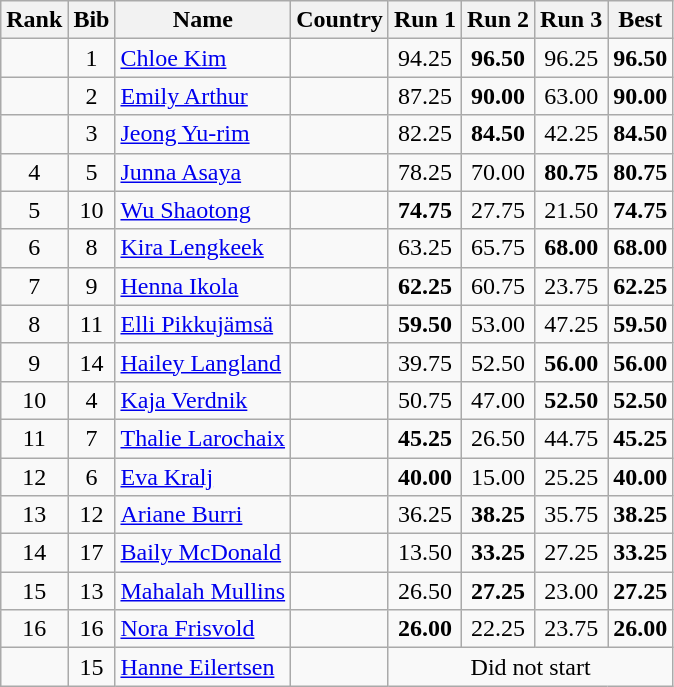<table class="wikitable sortable" style="text-align:center">
<tr>
<th>Rank</th>
<th>Bib</th>
<th>Name</th>
<th>Country</th>
<th>Run 1</th>
<th>Run 2</th>
<th>Run 3</th>
<th>Best</th>
</tr>
<tr>
<td></td>
<td>1</td>
<td align=left><a href='#'>Chloe Kim</a></td>
<td align=left></td>
<td>94.25</td>
<td><strong>96.50</strong></td>
<td>96.25</td>
<td><strong>96.50</strong></td>
</tr>
<tr>
<td></td>
<td>2</td>
<td align=left><a href='#'>Emily Arthur</a></td>
<td align=left></td>
<td>87.25</td>
<td><strong>90.00</strong></td>
<td>63.00</td>
<td><strong>90.00</strong></td>
</tr>
<tr>
<td></td>
<td>3</td>
<td align=left><a href='#'>Jeong Yu-rim</a></td>
<td align=left></td>
<td>82.25</td>
<td><strong>84.50</strong></td>
<td>42.25</td>
<td><strong>84.50</strong></td>
</tr>
<tr>
<td>4</td>
<td>5</td>
<td align=left><a href='#'>Junna Asaya</a></td>
<td align=left></td>
<td>78.25</td>
<td>70.00</td>
<td><strong>80.75</strong></td>
<td><strong>80.75</strong></td>
</tr>
<tr>
<td>5</td>
<td>10</td>
<td align=left><a href='#'>Wu Shaotong</a></td>
<td align=left></td>
<td><strong>74.75</strong></td>
<td>27.75</td>
<td>21.50</td>
<td><strong>74.75</strong></td>
</tr>
<tr>
<td>6</td>
<td>8</td>
<td align=left><a href='#'>Kira Lengkeek</a></td>
<td align=left></td>
<td>63.25</td>
<td>65.75</td>
<td><strong>68.00</strong></td>
<td><strong>68.00</strong></td>
</tr>
<tr>
<td>7</td>
<td>9</td>
<td align=left><a href='#'>Henna Ikola</a></td>
<td align=left></td>
<td><strong>62.25</strong></td>
<td>60.75</td>
<td>23.75</td>
<td><strong>62.25</strong></td>
</tr>
<tr>
<td>8</td>
<td>11</td>
<td align=left><a href='#'>Elli Pikkujämsä</a></td>
<td align=left></td>
<td><strong>59.50</strong></td>
<td>53.00</td>
<td>47.25</td>
<td><strong>59.50</strong></td>
</tr>
<tr>
<td>9</td>
<td>14</td>
<td align=left><a href='#'>Hailey Langland</a></td>
<td align=left></td>
<td>39.75</td>
<td>52.50</td>
<td><strong>56.00</strong></td>
<td><strong>56.00</strong></td>
</tr>
<tr>
<td>10</td>
<td>4</td>
<td align=left><a href='#'>Kaja Verdnik</a></td>
<td align=left></td>
<td>50.75</td>
<td>47.00</td>
<td><strong>52.50</strong></td>
<td><strong>52.50</strong></td>
</tr>
<tr>
<td>11</td>
<td>7</td>
<td align=left><a href='#'>Thalie Larochaix</a></td>
<td align=left></td>
<td><strong>45.25</strong></td>
<td>26.50</td>
<td>44.75</td>
<td><strong>45.25</strong></td>
</tr>
<tr>
<td>12</td>
<td>6</td>
<td align=left><a href='#'>Eva Kralj</a></td>
<td align=left></td>
<td><strong>40.00</strong></td>
<td>15.00</td>
<td>25.25</td>
<td><strong>40.00</strong></td>
</tr>
<tr>
<td>13</td>
<td>12</td>
<td align=left><a href='#'>Ariane Burri</a></td>
<td align=left></td>
<td>36.25</td>
<td><strong>38.25</strong></td>
<td>35.75</td>
<td><strong>38.25</strong></td>
</tr>
<tr>
<td>14</td>
<td>17</td>
<td align=left><a href='#'>Baily McDonald</a></td>
<td align=left></td>
<td>13.50</td>
<td><strong>33.25</strong></td>
<td>27.25</td>
<td><strong>33.25</strong></td>
</tr>
<tr>
<td>15</td>
<td>13</td>
<td align=left><a href='#'>Mahalah Mullins</a></td>
<td align=left></td>
<td>26.50</td>
<td><strong>27.25</strong></td>
<td>23.00</td>
<td><strong>27.25</strong></td>
</tr>
<tr>
<td>16</td>
<td>16</td>
<td align=left><a href='#'>Nora Frisvold</a></td>
<td align=left></td>
<td><strong>26.00</strong></td>
<td>22.25</td>
<td>23.75</td>
<td><strong>26.00</strong></td>
</tr>
<tr>
<td></td>
<td>15</td>
<td align=left><a href='#'>Hanne Eilertsen</a></td>
<td align=left></td>
<td colspan=4>Did not start</td>
</tr>
</table>
